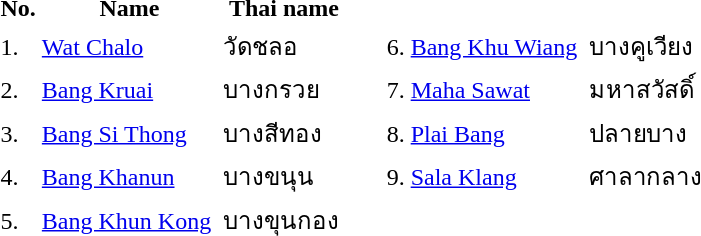<table>
<tr>
<th>No.</th>
<th>Name</th>
<th>Thai name</th>
<th></th>
<td>    </td>
</tr>
<tr>
<td>1.</td>
<td><a href='#'>Wat Chalo</a></td>
<td>วัดชลอ</td>
<td></td>
<td></td>
<td>6.</td>
<td><a href='#'>Bang Khu Wiang</a> </td>
<td>บางคูเวียง</td>
<td></td>
</tr>
<tr>
<td>2.</td>
<td><a href='#'>Bang Kruai</a></td>
<td>บางกรวย</td>
<td></td>
<td></td>
<td>7.</td>
<td><a href='#'>Maha Sawat</a></td>
<td>มหาสวัสดิ์</td>
<td></td>
</tr>
<tr>
<td>3.</td>
<td><a href='#'>Bang Si Thong</a></td>
<td>บางสีทอง</td>
<td></td>
<td></td>
<td>8.</td>
<td><a href='#'>Plai Bang</a></td>
<td>ปลายบาง</td>
<td></td>
</tr>
<tr>
<td>4.</td>
<td><a href='#'>Bang Khanun</a></td>
<td>บางขนุน</td>
<td></td>
<td></td>
<td>9.</td>
<td><a href='#'>Sala Klang</a></td>
<td>ศาลากลาง </td>
<td></td>
</tr>
<tr>
<td>5.</td>
<td><a href='#'>Bang Khun Kong</a> </td>
<td>บางขุนกอง </td>
<td></td>
</tr>
</table>
